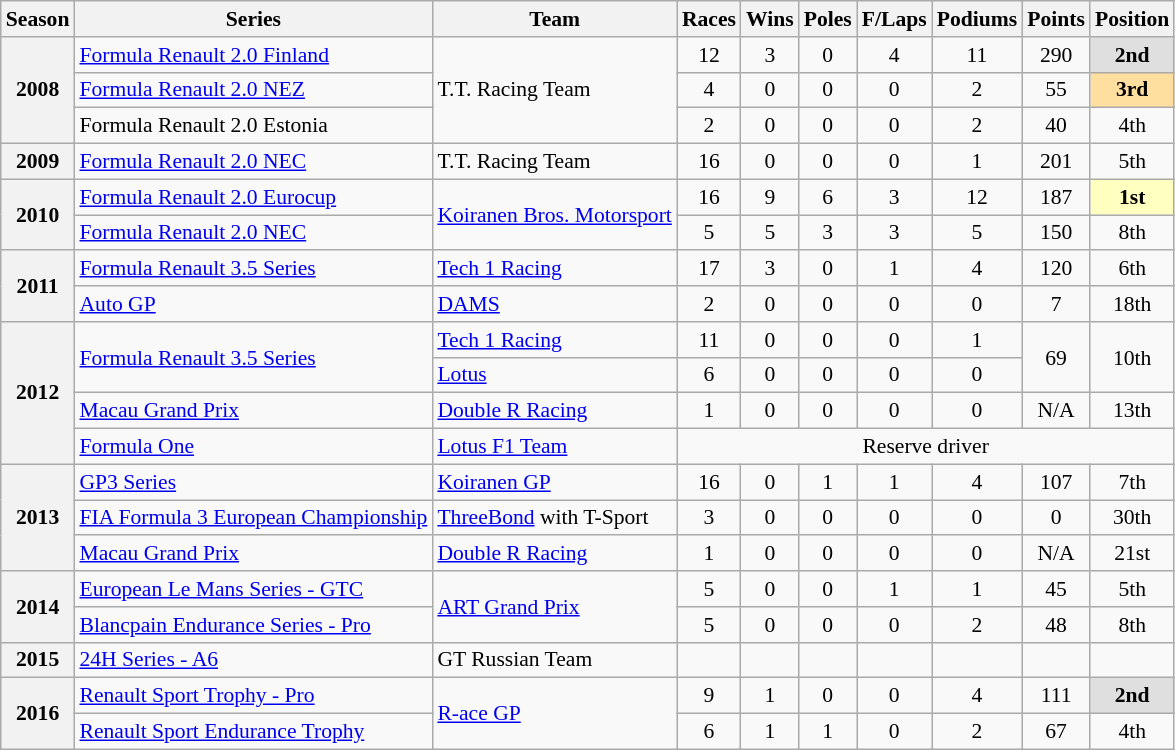<table class="wikitable" style="font-size: 90%; text-align:center">
<tr>
<th>Season</th>
<th>Series</th>
<th>Team</th>
<th>Races</th>
<th>Wins</th>
<th>Poles</th>
<th>F/Laps</th>
<th>Podiums</th>
<th>Points</th>
<th>Position</th>
</tr>
<tr>
<th rowspan=3>2008</th>
<td align=left><a href='#'>Formula Renault 2.0 Finland</a></td>
<td align=left rowspan=3>T.T. Racing Team</td>
<td>12</td>
<td>3</td>
<td>0</td>
<td>4</td>
<td>11</td>
<td>290</td>
<td style="background:#DFDFDF;"><strong>2nd</strong></td>
</tr>
<tr>
<td align=left><a href='#'>Formula Renault 2.0 NEZ</a></td>
<td>4</td>
<td>0</td>
<td>0</td>
<td>0</td>
<td>2</td>
<td>55</td>
<td style="background:#FFDF9F;"><strong>3rd</strong></td>
</tr>
<tr>
<td align=left>Formula Renault 2.0 Estonia</td>
<td>2</td>
<td>0</td>
<td>0</td>
<td>0</td>
<td>2</td>
<td>40</td>
<td>4th</td>
</tr>
<tr>
<th>2009</th>
<td align=left><a href='#'>Formula Renault 2.0 NEC</a></td>
<td align=left>T.T. Racing Team</td>
<td>16</td>
<td>0</td>
<td>0</td>
<td>0</td>
<td>1</td>
<td>201</td>
<td>5th</td>
</tr>
<tr>
<th rowspan=2>2010</th>
<td align=left><a href='#'>Formula Renault 2.0 Eurocup</a></td>
<td align=left rowspan=2><a href='#'>Koiranen Bros. Motorsport</a></td>
<td>16</td>
<td>9</td>
<td>6</td>
<td>3</td>
<td>12</td>
<td>187</td>
<td style="background:#FFFFBF;"><strong>1st</strong></td>
</tr>
<tr>
<td align=left><a href='#'>Formula Renault 2.0 NEC</a></td>
<td>5</td>
<td>5</td>
<td>3</td>
<td>3</td>
<td>5</td>
<td>150</td>
<td>8th</td>
</tr>
<tr>
<th rowspan=2>2011</th>
<td align=left><a href='#'>Formula Renault 3.5 Series</a></td>
<td align=left><a href='#'>Tech 1 Racing</a></td>
<td>17</td>
<td>3</td>
<td>0</td>
<td>1</td>
<td>4</td>
<td>120</td>
<td>6th</td>
</tr>
<tr>
<td align=left><a href='#'>Auto GP</a></td>
<td align=left><a href='#'>DAMS</a></td>
<td>2</td>
<td>0</td>
<td>0</td>
<td>0</td>
<td>0</td>
<td>7</td>
<td>18th</td>
</tr>
<tr>
<th rowspan=4>2012</th>
<td rowspan=2 align=left><a href='#'>Formula Renault 3.5 Series</a></td>
<td align=left><a href='#'>Tech 1 Racing</a></td>
<td>11</td>
<td>0</td>
<td>0</td>
<td>0</td>
<td>1</td>
<td rowspan=2>69</td>
<td rowspan=2>10th</td>
</tr>
<tr>
<td align=left><a href='#'>Lotus</a></td>
<td>6</td>
<td>0</td>
<td>0</td>
<td>0</td>
<td>0</td>
</tr>
<tr>
<td align=left><a href='#'>Macau Grand Prix</a></td>
<td align=left><a href='#'>Double R Racing</a></td>
<td>1</td>
<td>0</td>
<td>0</td>
<td>0</td>
<td>0</td>
<td>N/A</td>
<td>13th</td>
</tr>
<tr>
<td align=left><a href='#'>Formula One</a></td>
<td align=left><a href='#'>Lotus F1 Team</a></td>
<td colspan="7">Reserve driver</td>
</tr>
<tr>
<th rowspan=3>2013</th>
<td align=left><a href='#'>GP3 Series</a></td>
<td align=left><a href='#'>Koiranen GP</a></td>
<td>16</td>
<td>0</td>
<td>1</td>
<td>1</td>
<td>4</td>
<td>107</td>
<td>7th</td>
</tr>
<tr>
<td align=left><a href='#'>FIA Formula 3 European Championship</a></td>
<td align=left><a href='#'>ThreeBond</a> with T-Sport</td>
<td>3</td>
<td>0</td>
<td>0</td>
<td>0</td>
<td>0</td>
<td>0</td>
<td>30th</td>
</tr>
<tr>
<td align=left><a href='#'>Macau Grand Prix</a></td>
<td align=left><a href='#'>Double R Racing</a></td>
<td>1</td>
<td>0</td>
<td>0</td>
<td>0</td>
<td>0</td>
<td>N/A</td>
<td>21st</td>
</tr>
<tr>
<th rowspan=2>2014</th>
<td align=left><a href='#'>European Le Mans Series - GTC</a></td>
<td align=left rowspan=2><a href='#'>ART Grand Prix</a></td>
<td>5</td>
<td>0</td>
<td>0</td>
<td>1</td>
<td>1</td>
<td>45</td>
<td>5th</td>
</tr>
<tr>
<td align=left><a href='#'>Blancpain Endurance Series - Pro</a></td>
<td>5</td>
<td>0</td>
<td>0</td>
<td>0</td>
<td>2</td>
<td>48</td>
<td>8th</td>
</tr>
<tr>
<th>2015</th>
<td align=left><a href='#'>24H Series - A6</a></td>
<td align=left>GT Russian Team</td>
<td></td>
<td></td>
<td></td>
<td></td>
<td></td>
<td></td>
<td></td>
</tr>
<tr>
<th rowspan="2">2016</th>
<td align="left"><a href='#'>Renault Sport Trophy - Pro</a></td>
<td rowspan="2" align="left"><a href='#'>R-ace GP</a></td>
<td>9</td>
<td>1</td>
<td>0</td>
<td>0</td>
<td>4</td>
<td>111</td>
<td style="background:#DFDFDF;"><strong>2nd</strong></td>
</tr>
<tr>
<td align=left><a href='#'>Renault Sport Endurance Trophy</a></td>
<td>6</td>
<td>1</td>
<td>1</td>
<td>0</td>
<td>2</td>
<td>67</td>
<td>4th</td>
</tr>
</table>
